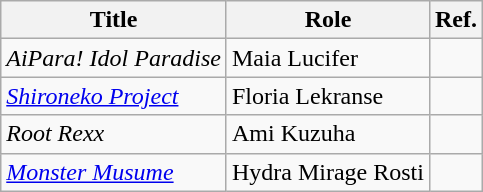<table class="wikitable">
<tr>
<th>Title</th>
<th>Role</th>
<th>Ref.</th>
</tr>
<tr>
<td><em>AiPara! Idol Paradise</em></td>
<td>Maia Lucifer</td>
<td></td>
</tr>
<tr>
<td><em><a href='#'>Shironeko Project</a></em></td>
<td>Floria Lekranse</td>
<td></td>
</tr>
<tr>
<td><em>Root Rexx</em></td>
<td>Ami Kuzuha</td>
<td></td>
</tr>
<tr>
<td><em><a href='#'>Monster Musume</a></em></td>
<td>Hydra Mirage Rosti</td>
<td></td>
</tr>
</table>
